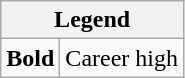<table class="wikitable mw-collapsible mw-collapsed">
<tr>
<th colspan="2">Legend</th>
</tr>
<tr>
<td><strong>Bold</strong></td>
<td>Career high</td>
</tr>
</table>
